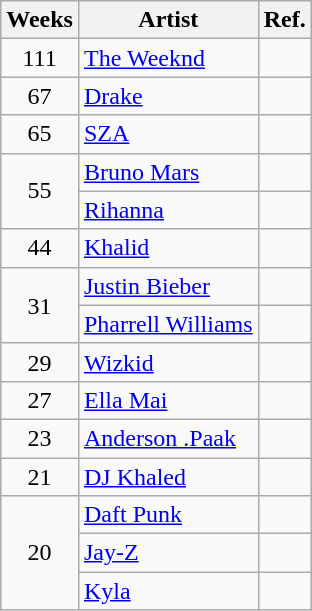<table class="wikitable">
<tr>
<th>Weeks</th>
<th>Artist</th>
<th>Ref.</th>
</tr>
<tr>
<td style="text-align:center;">111</td>
<td><a href='#'>The Weeknd</a></td>
<td></td>
</tr>
<tr>
<td style="text-align:center;">67</td>
<td><a href='#'>Drake</a></td>
<td></td>
</tr>
<tr>
<td style="text-align:center;">65</td>
<td><a href='#'>SZA</a></td>
<td></td>
</tr>
<tr>
<td rowspan="2" style="text-align:center;">55</td>
<td><a href='#'>Bruno Mars</a></td>
<td></td>
</tr>
<tr>
<td><a href='#'>Rihanna</a></td>
<td></td>
</tr>
<tr>
<td style="text-align:center;">44</td>
<td><a href='#'>Khalid</a></td>
<td></td>
</tr>
<tr>
<td rowspan="2" style="text-align:center;">31</td>
<td><a href='#'>Justin Bieber</a></td>
<td></td>
</tr>
<tr>
<td><a href='#'>Pharrell Williams</a></td>
<td></td>
</tr>
<tr>
<td style="text-align:center;">29</td>
<td><a href='#'>Wizkid</a></td>
<td></td>
</tr>
<tr>
<td style="text-align:center;">27</td>
<td><a href='#'>Ella Mai</a></td>
<td></td>
</tr>
<tr>
<td style="text-align:center;">23</td>
<td><a href='#'>Anderson .Paak</a></td>
<td></td>
</tr>
<tr>
<td style="text-align:center;">21</td>
<td><a href='#'>DJ Khaled</a></td>
<td></td>
</tr>
<tr>
<td rowspan="4" style="text-align:center;">20</td>
<td><a href='#'>Daft Punk</a></td>
<td></td>
</tr>
<tr>
<td><a href='#'>Jay-Z</a></td>
<td></td>
</tr>
<tr>
<td><a href='#'>Kyla</a></td>
<td></td>
</tr>
</table>
